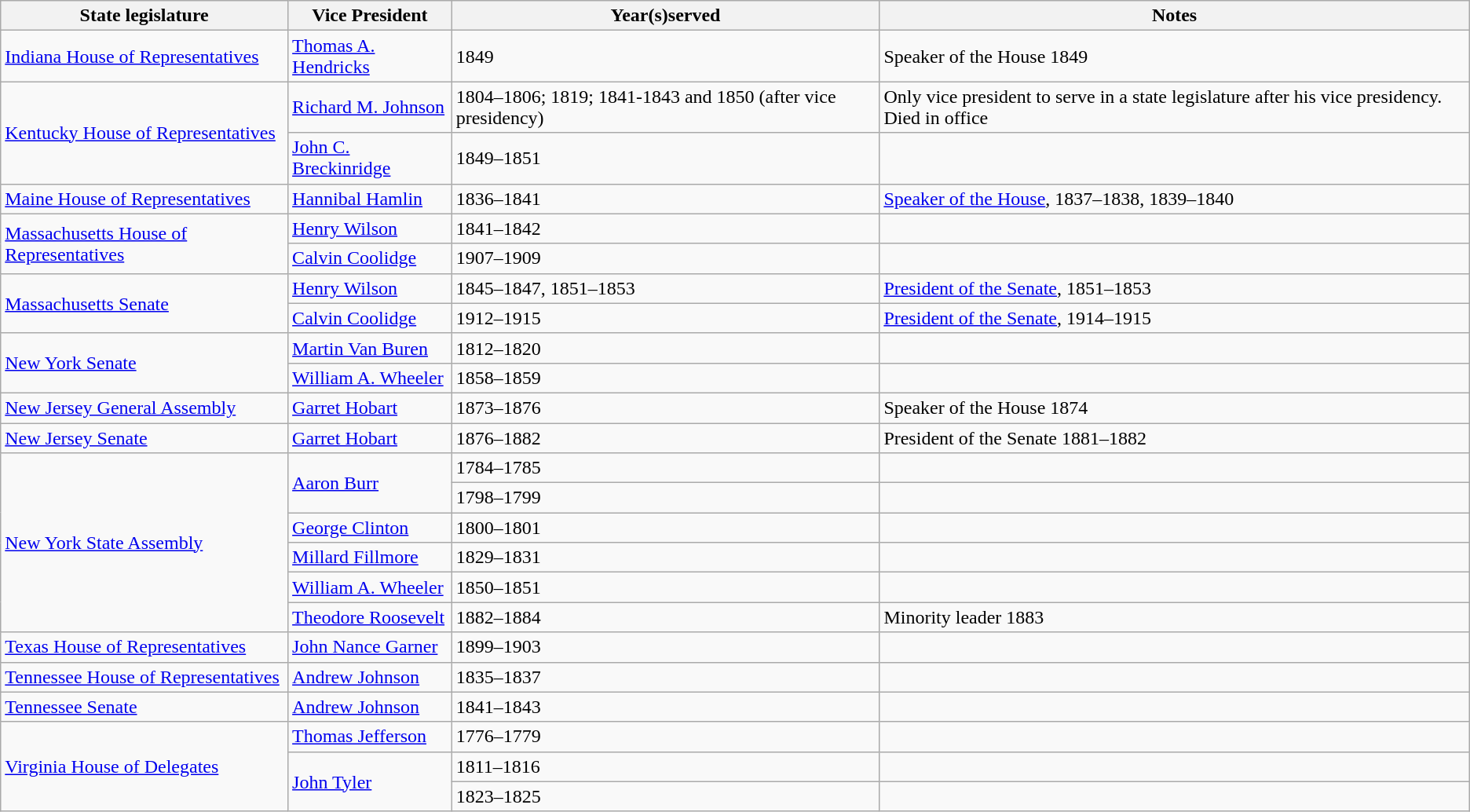<table class=wikitable>
<tr>
<th>State legislature</th>
<th>Vice President</th>
<th>Year(s)served</th>
<th>Notes</th>
</tr>
<tr>
<td><a href='#'>Indiana House of Representatives</a></td>
<td><a href='#'>Thomas A. Hendricks</a></td>
<td>1849</td>
<td>Speaker of the House 1849</td>
</tr>
<tr>
<td rowspan="2"><a href='#'>Kentucky House of Representatives</a></td>
<td><a href='#'>Richard M. Johnson</a></td>
<td>1804–1806; 1819; 1841-1843 and 1850 (after vice presidency)</td>
<td>Only vice president to serve in a state legislature after his vice presidency. Died in office</td>
</tr>
<tr>
<td><a href='#'>John C. Breckinridge</a></td>
<td>1849–1851</td>
<td></td>
</tr>
<tr>
<td><a href='#'>Maine House of Representatives</a></td>
<td><a href='#'>Hannibal Hamlin</a></td>
<td>1836–1841</td>
<td><a href='#'>Speaker of the House</a>, 1837–1838, 1839–1840</td>
</tr>
<tr>
<td rowspan="2"><a href='#'>Massachusetts House of Representatives</a></td>
<td><a href='#'>Henry Wilson</a></td>
<td>1841–1842</td>
<td></td>
</tr>
<tr>
<td><a href='#'>Calvin Coolidge</a></td>
<td>1907–1909</td>
<td></td>
</tr>
<tr>
<td rowspan="2"><a href='#'>Massachusetts Senate</a></td>
<td><a href='#'>Henry Wilson</a></td>
<td>1845–1847, 1851–1853</td>
<td><a href='#'>President of the Senate</a>, 1851–1853</td>
</tr>
<tr>
<td><a href='#'>Calvin Coolidge</a></td>
<td>1912–1915</td>
<td><a href='#'>President of the Senate</a>, 1914–1915</td>
</tr>
<tr>
<td rowspan="2"><a href='#'>New York Senate</a></td>
<td><a href='#'>Martin Van Buren</a></td>
<td>1812–1820</td>
<td></td>
</tr>
<tr>
<td><a href='#'>William A. Wheeler</a></td>
<td>1858–1859</td>
<td></td>
</tr>
<tr>
<td><a href='#'>New Jersey General Assembly</a></td>
<td><a href='#'>Garret Hobart</a></td>
<td>1873–1876</td>
<td>Speaker of the House 1874</td>
</tr>
<tr>
<td><a href='#'>New Jersey Senate</a></td>
<td><a href='#'>Garret Hobart</a></td>
<td>1876–1882</td>
<td>President of the Senate 1881–1882</td>
</tr>
<tr>
<td rowspan="6"><a href='#'>New York State Assembly</a></td>
<td rowspan="2"><a href='#'>Aaron Burr</a></td>
<td>1784–1785</td>
<td></td>
</tr>
<tr>
<td>1798–1799</td>
<td></td>
</tr>
<tr>
<td><a href='#'>George Clinton</a></td>
<td>1800–1801</td>
<td></td>
</tr>
<tr>
<td><a href='#'>Millard Fillmore</a></td>
<td>1829–1831</td>
<td></td>
</tr>
<tr>
<td><a href='#'>William A. Wheeler</a></td>
<td>1850–1851</td>
<td></td>
</tr>
<tr>
<td><a href='#'>Theodore Roosevelt</a></td>
<td>1882–1884</td>
<td>Minority leader 1883</td>
</tr>
<tr>
<td><a href='#'>Texas House of Representatives</a></td>
<td><a href='#'>John Nance Garner</a></td>
<td>1899–1903</td>
<td></td>
</tr>
<tr>
<td><a href='#'>Tennessee House of Representatives</a></td>
<td><a href='#'>Andrew Johnson</a></td>
<td>1835–1837</td>
<td></td>
</tr>
<tr>
<td><a href='#'>Tennessee Senate</a></td>
<td><a href='#'>Andrew Johnson</a></td>
<td>1841–1843</td>
<td></td>
</tr>
<tr>
<td rowspan="3"><a href='#'>Virginia House of Delegates</a></td>
<td><a href='#'>Thomas Jefferson</a></td>
<td>1776–1779</td>
<td></td>
</tr>
<tr>
<td rowspan="2"><a href='#'>John Tyler</a></td>
<td>1811–1816</td>
<td></td>
</tr>
<tr>
<td>1823–1825</td>
<td></td>
</tr>
</table>
